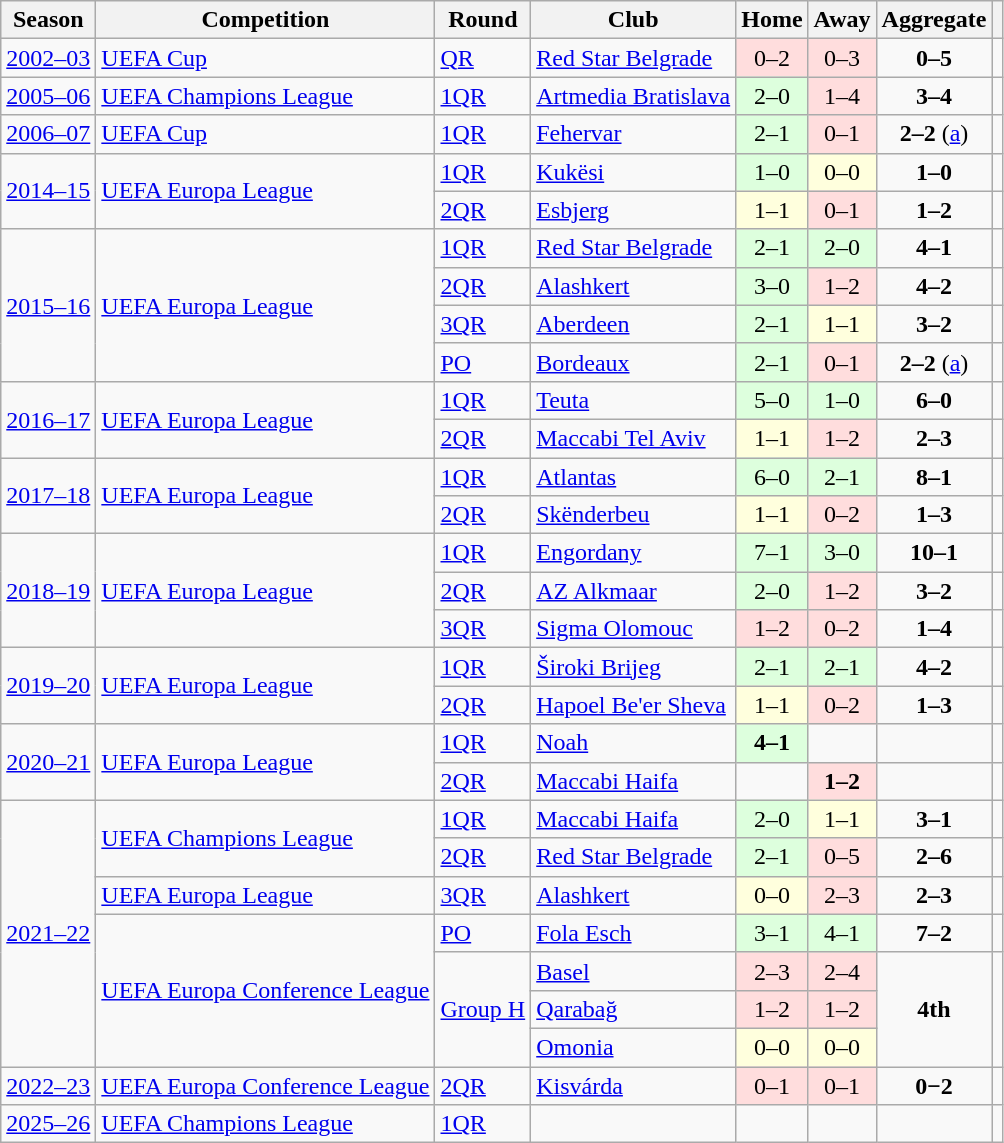<table class="wikitable">
<tr>
<th>Season</th>
<th>Competition</th>
<th>Round</th>
<th>Club</th>
<th>Home</th>
<th>Away</th>
<th>Aggregate</th>
<th></th>
</tr>
<tr>
<td><a href='#'>2002–03</a></td>
<td><a href='#'>UEFA Cup</a></td>
<td><a href='#'>QR</a></td>
<td> <a href='#'>Red Star Belgrade</a></td>
<td bgcolor="#ffdddd" style="text-align: center;">0–2</td>
<td bgcolor="#ffdddd" style="text-align: center;">0–3</td>
<td style="text-align: center;"><strong>0–5</strong></td>
<td></td>
</tr>
<tr>
<td><a href='#'>2005–06</a></td>
<td><a href='#'>UEFA Champions League</a></td>
<td><a href='#'>1QR</a></td>
<td> <a href='#'>Artmedia Bratislava</a></td>
<td bgcolor="#ddffdd" style="text-align: center;">2–0</td>
<td bgcolor="#ffdddd" style="text-align: center;">1–4 </td>
<td style="text-align: center;"><strong>3–4</strong></td>
<td></td>
</tr>
<tr>
<td><a href='#'>2006–07</a></td>
<td><a href='#'>UEFA Cup</a></td>
<td><a href='#'>1QR</a></td>
<td> <a href='#'>Fehervar</a></td>
<td bgcolor="#ddffdd" style="text-align: center;">2–1</td>
<td bgcolor="#ffdddd" style="text-align: center;">0–1</td>
<td style="text-align: center;"><strong>2–2</strong> (<a href='#'>a</a>)</td>
<td></td>
</tr>
<tr>
<td rowspan="2"><a href='#'>2014–15</a></td>
<td rowspan="2"><a href='#'>UEFA Europa League</a></td>
<td><a href='#'>1QR</a></td>
<td> <a href='#'>Kukësi</a></td>
<td bgcolor="#ddffdd" style="text-align: center;">1–0</td>
<td bgcolor="#ffffdd" style="text-align: center;">0–0</td>
<td style="text-align: center;"><strong>1–0</strong></td>
<td></td>
</tr>
<tr>
<td><a href='#'>2QR</a></td>
<td> <a href='#'>Esbjerg</a></td>
<td bgcolor="#ffffdd" style="text-align: center;">1–1</td>
<td bgcolor="#ffdddd" style="text-align: center;">0–1</td>
<td style="text-align: center;"><strong>1–2</strong></td>
<td></td>
</tr>
<tr>
<td rowspan="4"><a href='#'>2015–16</a></td>
<td rowspan="4"><a href='#'>UEFA Europa League</a></td>
<td><a href='#'>1QR</a></td>
<td> <a href='#'>Red Star Belgrade</a></td>
<td bgcolor="#ddffdd" style="text-align: center;">2–1</td>
<td bgcolor="#ddffdd" style="text-align: center;">2–0</td>
<td style="text-align: center;"><strong>4–1</strong></td>
<td></td>
</tr>
<tr>
<td><a href='#'>2QR</a></td>
<td> <a href='#'>Alashkert</a></td>
<td bgcolor="#ddffdd" style="text-align: center;">3–0</td>
<td bgcolor="#ffdddd" style="text-align: center;">1–2</td>
<td style="text-align: center;"><strong>4–2</strong></td>
<td></td>
</tr>
<tr>
<td><a href='#'>3QR</a></td>
<td> <a href='#'>Aberdeen</a></td>
<td bgcolor="#ddffdd" style="text-align: center;">2–1</td>
<td bgcolor="#ffffdd" style="text-align: center;">1–1</td>
<td style="text-align: center;"><strong>3–2</strong></td>
<td></td>
</tr>
<tr>
<td><a href='#'>PO</a></td>
<td> <a href='#'>Bordeaux</a></td>
<td bgcolor="#ddffdd" style="text-align: center;">2–1</td>
<td bgcolor="#ffdddd" style="text-align: center;">0–1</td>
<td style="text-align: center;"><strong>2–2</strong> (<a href='#'>a</a>)</td>
<td></td>
</tr>
<tr>
<td rowspan="2"><a href='#'>2016–17</a></td>
<td rowspan="2"><a href='#'>UEFA Europa League</a></td>
<td><a href='#'>1QR</a></td>
<td> <a href='#'>Teuta</a></td>
<td bgcolor="#ddffdd" style="text-align: center;">5–0</td>
<td bgcolor="#ddffdd" style="text-align: center;">1–0</td>
<td style="text-align: center;"><strong>6–0</strong></td>
<td></td>
</tr>
<tr>
<td><a href='#'>2QR</a></td>
<td> <a href='#'>Maccabi Tel Aviv</a></td>
<td bgcolor="#ffffdd" style="text-align: center;">1–1</td>
<td bgcolor="#ffdddd" style="text-align: center;">1–2</td>
<td style="text-align: center;"><strong>2–3</strong></td>
<td></td>
</tr>
<tr>
<td rowspan="2"><a href='#'>2017–18</a></td>
<td rowspan="2"><a href='#'>UEFA Europa League</a></td>
<td><a href='#'>1QR</a></td>
<td> <a href='#'>Atlantas</a></td>
<td bgcolor="#ddffdd" style="text-align:center;">6–0</td>
<td bgcolor="#ddffdd" style="text-align:center;">2–1</td>
<td style="text-align:center;"><strong>8–1</strong></td>
<td></td>
</tr>
<tr>
<td><a href='#'>2QR</a></td>
<td> <a href='#'>Skënderbeu</a></td>
<td bgcolor="#ffffdd" style="text-align: center;">1–1</td>
<td bgcolor="#ffdddd" style="text-align: center;">0–2</td>
<td style="text-align: center;"><strong>1–3</strong></td>
<td></td>
</tr>
<tr>
<td rowspan="3"><a href='#'>2018–19</a></td>
<td rowspan="3"><a href='#'>UEFA Europa League</a></td>
<td><a href='#'>1QR</a></td>
<td> <a href='#'>Engordany</a></td>
<td bgcolor="#ddffdd" style="text-align:center;">7–1</td>
<td bgcolor="#ddffdd" style="text-align:center;">3–0</td>
<td style="text-align:center;"><strong>10–1</strong></td>
<td></td>
</tr>
<tr>
<td><a href='#'>2QR</a></td>
<td> <a href='#'>AZ Alkmaar</a></td>
<td bgcolor="#ddffdd" style="text-align:center;">2–0</td>
<td bgcolor="#ffdddd" style="text-align:center;">1–2</td>
<td style="text-align:center;"><strong>3–2</strong></td>
<td></td>
</tr>
<tr>
<td><a href='#'>3QR</a></td>
<td> <a href='#'>Sigma Olomouc</a></td>
<td bgcolor="#ffdddd" style="text-align:center;">1–2</td>
<td bgcolor="#ffdddd" style="text-align:center;">0–2</td>
<td style="text-align:center;"><strong>1–4</strong></td>
<td></td>
</tr>
<tr>
<td rowspan="2"><a href='#'>2019–20</a></td>
<td rowspan="2"><a href='#'>UEFA Europa League</a></td>
<td><a href='#'>1QR</a></td>
<td> <a href='#'>Široki Brijeg</a></td>
<td bgcolor="#ddffdd" style="text-align:center;">2–1</td>
<td bgcolor="#ddffdd" style="text-align:center;">2–1</td>
<td style="text-align:center;"><strong>4–2</strong></td>
<td></td>
</tr>
<tr>
<td><a href='#'>2QR</a></td>
<td> <a href='#'>Hapoel Be'er Sheva</a></td>
<td bgcolor="#ffffdd" style="text-align:center;">1–1</td>
<td bgcolor="#ffdddd" style="text-align:center;">0–2</td>
<td style="text-align:center;"><strong>1–3</strong></td>
<td></td>
</tr>
<tr>
<td rowspan="2"><a href='#'>2020–21</a></td>
<td rowspan="2"><a href='#'>UEFA Europa League</a></td>
<td><a href='#'>1QR</a></td>
<td> <a href='#'>Noah</a></td>
<td bgcolor="#ddffdd" style="text-align:center;"><strong>4–1</strong></td>
<td></td>
<td></td>
<td></td>
</tr>
<tr>
<td><a href='#'>2QR</a></td>
<td> <a href='#'>Maccabi Haifa</a></td>
<td></td>
<td bgcolor="#ffdddd" style="text-align:center;"><strong>1–2</strong></td>
<td></td>
<td></td>
</tr>
<tr>
<td rowspan="7"><a href='#'>2021–22</a></td>
<td rowspan="2"><a href='#'>UEFA Champions League</a></td>
<td><a href='#'>1QR</a></td>
<td> <a href='#'>Maccabi Haifa</a></td>
<td bgcolor="#ddffdd" style="text-align:center;">2–0</td>
<td bgcolor="#ffffdd" style="text-align:center;">1–1</td>
<td style="text-align:center;"><strong>3–1</strong></td>
<td></td>
</tr>
<tr>
<td><a href='#'>2QR</a></td>
<td> <a href='#'>Red Star Belgrade</a></td>
<td bgcolor="#ddffdd" style="text-align:center;">2–1</td>
<td bgcolor="#ffdddd" style="text-align:center;">0–5</td>
<td style="text-align:center;"><strong>2–6</strong></td>
<td></td>
</tr>
<tr>
<td><a href='#'>UEFA Europa League</a></td>
<td><a href='#'>3QR</a></td>
<td> <a href='#'>Alashkert</a></td>
<td bgcolor="#ffffdd" style="text-align:center;">0–0</td>
<td bgcolor="#ffdddd" style="text-align:center;">2–3 </td>
<td style="text-align:center;"><strong>2–3</strong></td>
<td></td>
</tr>
<tr>
<td rowspan="4"><a href='#'>UEFA Europa Conference League</a></td>
<td><a href='#'>PO</a></td>
<td> <a href='#'>Fola Esch</a></td>
<td bgcolor="#ddffdd" style="text-align:center;">3–1</td>
<td bgcolor="#ddffdd" style="text-align:center;">4–1</td>
<td style="text-align:center;"><strong>7–2</strong></td>
<td></td>
</tr>
<tr>
<td rowspan="3"><a href='#'>Group H</a></td>
<td> <a href='#'>Basel</a></td>
<td bgcolor="#ffdddd" style="text-align:center;">2–3</td>
<td bgcolor="#ffdddd" style="text-align:center;">2–4</td>
<td rowspan="3" align=center><strong>4th</strong></td>
<td rowspan="3" align=center></td>
</tr>
<tr>
<td> <a href='#'>Qarabağ</a></td>
<td bgcolor="#ffdddd" style="text-align:center;">1–2</td>
<td bgcolor="#ffdddd" style="text-align:center;">1–2</td>
</tr>
<tr>
<td> <a href='#'>Omonia</a></td>
<td bgcolor="#ffffdd" style="text-align: center;">0–0</td>
<td bgcolor="#ffffdd" style="text-align: center;">0–0</td>
</tr>
<tr>
<td><a href='#'>2022–23</a></td>
<td><a href='#'>UEFA Europa Conference League</a></td>
<td><a href='#'>2QR</a></td>
<td> <a href='#'>Kisvárda</a></td>
<td bgcolor="#ffdddd" style="text-align:center;">0–1</td>
<td bgcolor="#ffdddd" style="text-align:center;">0–1</td>
<td style="text-align: center;"><strong>0−2</strong></td>
<td></td>
</tr>
<tr>
<td><a href='#'>2025–26</a></td>
<td><a href='#'>UEFA Champions League</a></td>
<td><a href='#'>1QR</a></td>
<td></td>
<td style="text-align:center;"></td>
<td style="text-align:center;"></td>
<td style="text-align: center;"></td>
<td></td>
</tr>
</table>
